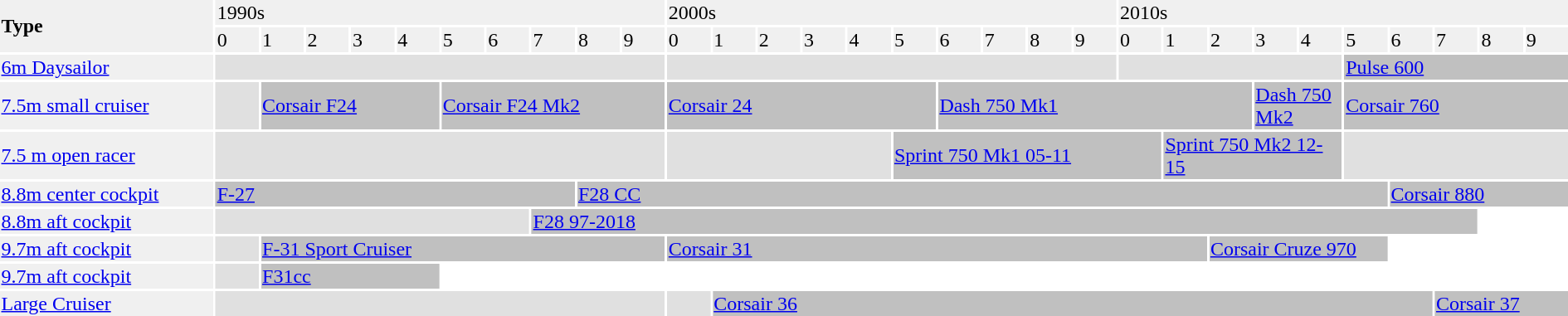<table style="width:100%" class="wraplinks">
<tr style="background-color:#F0F0F0;">
<td colspan= 2 rowspan=2 width=10%><strong>Type</strong></td>
<td colspan=10 width=20%>1990s</td>
<td colspan=10 width=20%>2000s</td>
<td colspan=10 width=20%>2010s</td>
</tr>
<tr style="background-color:#F0F0F0;">
<td width=2%>0</td>
<td width=2%>1</td>
<td width=2%>2</td>
<td width=2%>3</td>
<td width=2%>4</td>
<td width=2%>5</td>
<td width=2%>6</td>
<td width=2%>7</td>
<td width=2%>8</td>
<td width=2%>9</td>
<td width=2%>0</td>
<td width=2%>1</td>
<td width=2%>2</td>
<td width=2%>3</td>
<td width=2%>4</td>
<td width=2%>5</td>
<td width=2%>6</td>
<td width=2%>7</td>
<td width=2%>8</td>
<td width=2%>9</td>
<td width=2%>0</td>
<td width=2%>1</td>
<td width=2%>2</td>
<td width=2%>3</td>
<td width=2%>4</td>
<td width=2%>5</td>
<td width=2%>6</td>
<td width=2%>7</td>
<td width=2%>8</td>
<td width=2%>9</td>
</tr>
<tr style="background-color:#E0E0E0;">
<td colspan= 2 style="background-color:#F0F0F0"><a href='#'>6m Daysailor</a></td>
<td colspan=10></td>
<td colspan=10></td>
<td colspan=5></td>
<td colspan=5 style="background-color:#C0C0C0"><a href='#'>Pulse 600</a></td>
</tr>
<tr style="background-color:#E0E0E0;">
<td colspan= 2  style="background-color:#F0F0F0;"><a href='#'>7.5m small cruiser</a></td>
<td colspan=1></td>
<td colspan=4 style="background-color:#C0C0C0"><a href='#'>Corsair F24</a></td>
<td colspan=5 style="background-color:#C0C0C0"><a href='#'>Corsair F24 Mk2</a></td>
<td colspan=6 style="background-color:#C0C0C0"><a href='#'>Corsair 24</a></td>
<td colspan=7 style="background-color:#C0C0C0"><a href='#'>Dash 750 Mk1</a></td>
<td colspan=2 style="background-color:#C0C0C0"><a href='#'>Dash 750 Mk2</a></td>
<td colspan=5 style="background-color:#C0C0C0"><a href='#'>Corsair 760</a></td>
</tr>
<tr style="background-color:#E0E0E0;">
<td colspan= 2  style="background-color:#F0F0F0;"><a href='#'>7.5 m open racer</a></td>
<td colspan=10></td>
<td colspan=5></td>
<td colspan=6 style="background-color:#C0C0C0"><a href='#'>Sprint 750 Mk1 05-11</a></td>
<td colspan=4 style="background-color:#C0C0C0"><a href='#'>Sprint 750 Mk2 12-15</a></td>
<td colspan=5></td>
</tr>
<tr style="background-color:#E0E0E0;">
<td colspan= 2  style="background-color:#F0F0F0;"><a href='#'>8.8m center cockpit</a></td>
<td colspan=8 style="background-color:#C0C0C0"><a href='#'>F-27</a></td>
<td colspan=18 style="background-color:#C0C0C0"><a href='#'>F28 CC</a></td>
<td colspan=4 style="background-color:#C0C0C0"><a href='#'>Corsair 880</a></td>
</tr>
<tr style="background-color:#E0E0E0;">
<td colspan= 2  style="background-color:#F0F0F0;"><a href='#'>8.8m aft cockpit</a></td>
<td colspan=7></td>
<td colspan=21 style="background-color:#C0C0C0"><a href='#'>F28 97-2018</a></td>
</tr>
<tr style="background-color:#E0E0E0;">
<td colspan= 2  style="background-color:#F0F0F0;"><a href='#'>9.7m aft cockpit</a></td>
<td colspan=1></td>
<td colspan=9 style="background-color:#C0C0C0"><a href='#'>F-31 Sport Cruiser</a></td>
<td colspan=12 style="background-color:#C0C0C0"><a href='#'>Corsair 31</a></td>
<td colspan=4 style="background-color:#C0C0C0"><a href='#'>Corsair Cruze 970</a></td>
</tr>
<tr style="background-color:#E0E0E0;">
<td colspan= 2  style="background-color:#F0F0F0;"><a href='#'>9.7m aft cockpit</a></td>
<td colspan=1></td>
<td colspan=4 style="background-color:#C0C0C0"><a href='#'>F31cc</a></td>
</tr>
<tr style="background-color:#E0E0E0;">
<td colspan= 2  style="background-color:#F0F0F0;"><a href='#'>Large Cruiser</a></td>
<td colspan=10></td>
<td colspan=1></td>
<td colspan=16 style="background-color:#C0C0C0"><a href='#'>Corsair 36</a></td>
<td colspan=3 style="background-color:#C0C0C0"><a href='#'>Corsair 37</a></td>
</tr>
</table>
